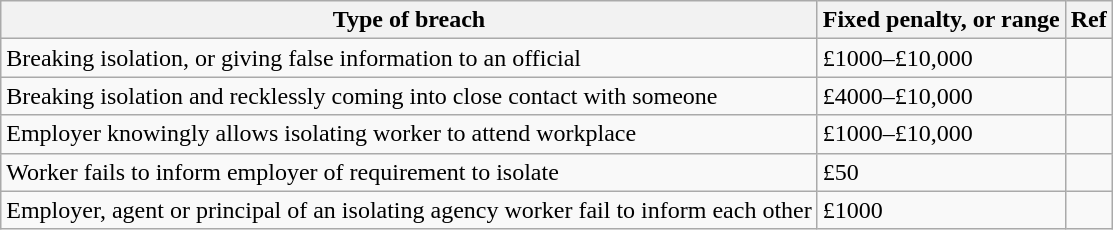<table class="wikitable">
<tr>
<th>Type of breach</th>
<th>Fixed penalty, or range</th>
<th>Ref</th>
</tr>
<tr>
<td>Breaking isolation, or giving false information to an official</td>
<td>£1000–£10,000</td>
<td></td>
</tr>
<tr>
<td>Breaking isolation and recklessly coming into close contact with someone</td>
<td>£4000–£10,000</td>
<td></td>
</tr>
<tr>
<td>Employer knowingly allows isolating worker to attend workplace</td>
<td>£1000–£10,000</td>
<td></td>
</tr>
<tr>
<td>Worker fails to inform employer of requirement to isolate</td>
<td>£50</td>
<td></td>
</tr>
<tr>
<td>Employer, agent or principal of an isolating agency worker fail to inform each other</td>
<td>£1000</td>
<td></td>
</tr>
</table>
